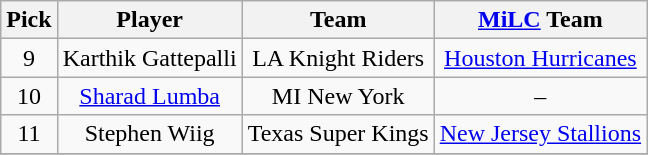<table class="wikitable plainrowheaders" style="text-align:center;">
<tr>
<th scope="col">Pick</th>
<th scope="col">Player</th>
<th scope="col">Team</th>
<th scope="col"><a href='#'>MiLC</a> Team</th>
</tr>
<tr>
<td scope="row">9</td>
<td>Karthik Gattepalli</td>
<td>LA Knight Riders</td>
<td><a href='#'>Houston Hurricanes</a></td>
</tr>
<tr>
<td scope="row">10</td>
<td><a href='#'>Sharad Lumba</a></td>
<td>MI New York</td>
<td>–</td>
</tr>
<tr>
<td scope="row">11</td>
<td>Stephen Wiig</td>
<td>Texas Super Kings</td>
<td><a href='#'>New Jersey Stallions</a></td>
</tr>
<tr>
</tr>
</table>
